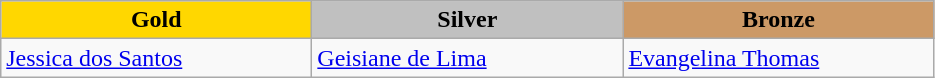<table class="wikitable" style="text-align:left">
<tr align="center">
<td width=200 bgcolor=gold><strong>Gold</strong></td>
<td width=200 bgcolor=silver><strong>Silver</strong></td>
<td width=200 bgcolor=CC9966><strong>Bronze</strong></td>
</tr>
<tr>
<td><a href='#'>Jessica dos Santos</a><br><em></em></td>
<td><a href='#'>Geisiane de Lima</a><br><em></em></td>
<td><a href='#'>Evangelina Thomas</a><br><em></em></td>
</tr>
</table>
